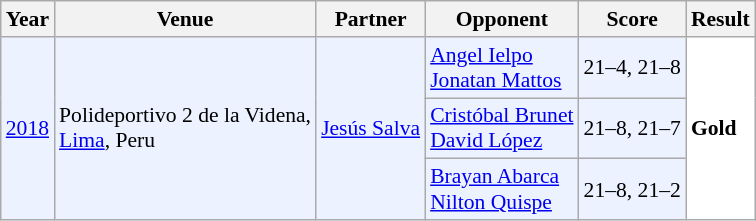<table class="sortable wikitable" style="font-size: 90%;">
<tr>
<th>Year</th>
<th>Venue</th>
<th>Partner</th>
<th>Opponent</th>
<th>Score</th>
<th>Result</th>
</tr>
<tr style="background:#ECF2FF">
<td rowspan="3" align="center"><a href='#'>2018</a></td>
<td rowspan="3" align="left">Polideportivo 2 de la Videna,<br><a href='#'>Lima</a>, Peru</td>
<td rowspan="3" align="left"> <a href='#'>Jesús Salva</a></td>
<td align="left"> <a href='#'>Angel Ielpo</a><br> <a href='#'>Jonatan Mattos</a></td>
<td align="left">21–4, 21–8</td>
<td rowspan="3" style="text-align:left; background:white"> <strong>Gold</strong></td>
</tr>
<tr style="background:#ECF2FF">
<td align="left"> <a href='#'>Cristóbal Brunet</a><br> <a href='#'>David López</a></td>
<td align="left">21–8, 21–7</td>
</tr>
<tr style="background:#ECF2FF">
<td align="left"> <a href='#'>Brayan Abarca</a><br> <a href='#'>Nilton Quispe</a></td>
<td align="left">21–8, 21–2</td>
</tr>
</table>
